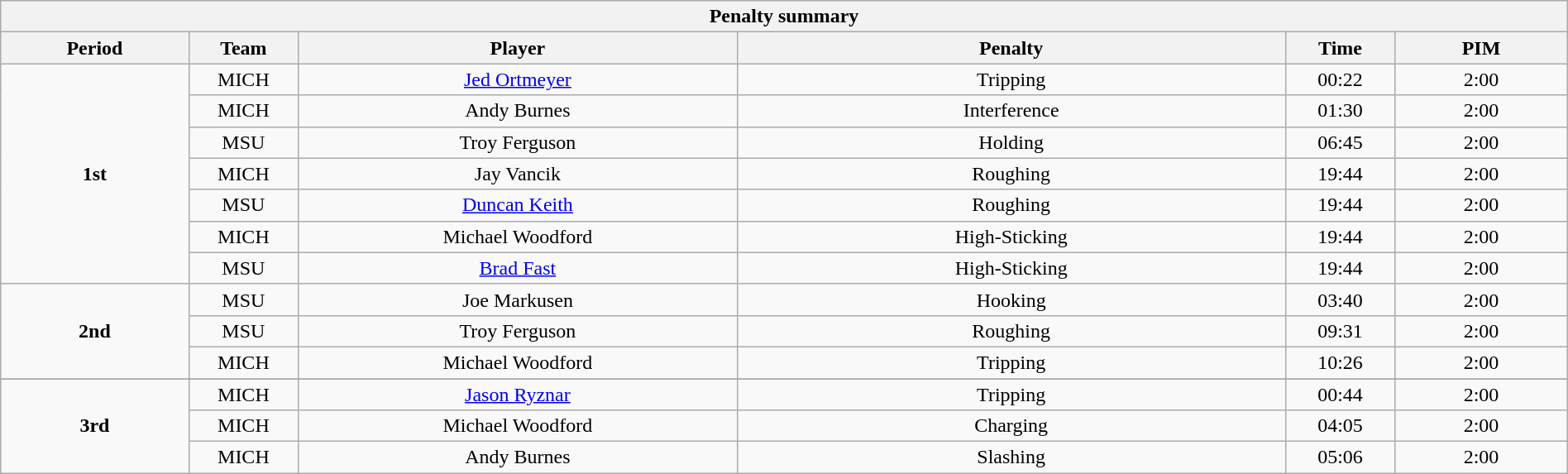<table style="width:100%;" class="wikitable">
<tr>
<th colspan=6>Penalty summary</th>
</tr>
<tr>
<th style="width:12%;">Period</th>
<th style="width:7%;">Team</th>
<th style="width:28%;">Player</th>
<th style="width:35%;">Penalty</th>
<th style="width:7%;">Time</th>
<th style="width:11%;">PIM</th>
</tr>
<tr>
<td style="text-align:center;" rowspan="7"><strong>1st</strong></td>
<td align=center>MICH</td>
<td align=center><a href='#'>Jed Ortmeyer</a></td>
<td align=center>Tripping</td>
<td align=center>00:22</td>
<td align=center>2:00</td>
</tr>
<tr>
<td align=center>MICH</td>
<td align=center>Andy Burnes</td>
<td align=center>Interference</td>
<td align=center>01:30</td>
<td align=center>2:00</td>
</tr>
<tr>
<td align=center>MSU</td>
<td align=center>Troy Ferguson</td>
<td align=center>Holding</td>
<td align=center>06:45</td>
<td align=center>2:00</td>
</tr>
<tr>
<td align=center>MICH</td>
<td align=center>Jay Vancik</td>
<td align=center>Roughing</td>
<td align=center>19:44</td>
<td align=center>2:00</td>
</tr>
<tr>
<td align=center>MSU</td>
<td align=center><a href='#'>Duncan Keith</a></td>
<td align=center>Roughing</td>
<td align=center>19:44</td>
<td align=center>2:00</td>
</tr>
<tr>
<td align=center>MICH</td>
<td align=center>Michael Woodford</td>
<td align=center>High-Sticking</td>
<td align=center>19:44</td>
<td align=center>2:00</td>
</tr>
<tr>
<td align=center>MSU</td>
<td align=center><a href='#'>Brad Fast</a></td>
<td align=center>High-Sticking</td>
<td align=center>19:44</td>
<td align=center>2:00</td>
</tr>
<tr>
<td style="text-align:center;" rowspan="3"><strong>2nd</strong></td>
<td align=center>MSU</td>
<td align=center>Joe Markusen</td>
<td align=center>Hooking</td>
<td align=center>03:40</td>
<td align=center>2:00</td>
</tr>
<tr>
<td align=center>MSU</td>
<td align=center>Troy Ferguson</td>
<td align=center>Roughing</td>
<td align=center>09:31</td>
<td align=center>2:00</td>
</tr>
<tr>
<td align=center>MICH</td>
<td align=center>Michael Woodford</td>
<td align=center>Tripping</td>
<td align=center>10:26</td>
<td align=center>2:00</td>
</tr>
<tr>
</tr>
<tr>
<td style="text-align:center;" rowspan="3"><strong>3rd</strong></td>
<td align=center>MICH</td>
<td align=center><a href='#'>Jason Ryznar</a></td>
<td align=center>Tripping</td>
<td align=center>00:44</td>
<td align=center>2:00</td>
</tr>
<tr>
<td align=center>MICH</td>
<td align=center>Michael Woodford</td>
<td align=center>Charging</td>
<td align=center>04:05</td>
<td align=center>2:00</td>
</tr>
<tr>
<td align=center>MICH</td>
<td align=center>Andy Burnes</td>
<td align=center>Slashing</td>
<td align=center>05:06</td>
<td align=center>2:00</td>
</tr>
</table>
